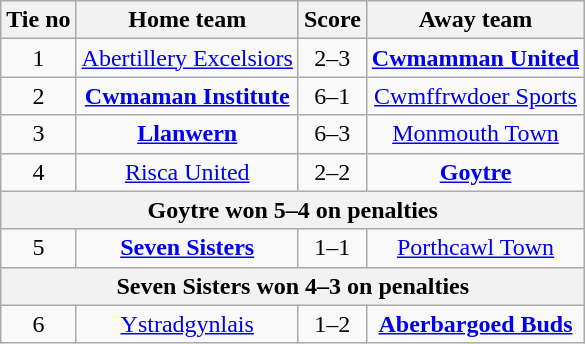<table class="wikitable" style="text-align: center">
<tr>
<th>Tie no</th>
<th>Home team</th>
<th>Score</th>
<th>Away team</th>
</tr>
<tr>
<td>1</td>
<td><a href='#'>Abertillery Excelsiors</a></td>
<td>2–3</td>
<td><strong><a href='#'>Cwmamman United</a></strong></td>
</tr>
<tr>
<td>2</td>
<td><strong><a href='#'>Cwmaman Institute</a></strong></td>
<td>6–1</td>
<td><a href='#'>Cwmffrwdoer Sports</a></td>
</tr>
<tr>
<td>3</td>
<td><strong><a href='#'>Llanwern</a></strong></td>
<td>6–3</td>
<td><a href='#'>Monmouth Town</a></td>
</tr>
<tr>
<td>4</td>
<td><a href='#'>Risca United</a></td>
<td>2–2</td>
<td><strong><a href='#'>Goytre</a></strong></td>
</tr>
<tr>
<th colspan=5>Goytre won 5–4 on penalties</th>
</tr>
<tr>
<td>5</td>
<td><strong><a href='#'>Seven Sisters</a></strong></td>
<td>1–1</td>
<td><a href='#'>Porthcawl Town</a></td>
</tr>
<tr>
<th colspan=5>Seven Sisters won 4–3 on penalties</th>
</tr>
<tr>
<td>6</td>
<td><a href='#'>Ystradgynlais</a></td>
<td>1–2</td>
<td><strong><a href='#'>Aberbargoed Buds</a></strong></td>
</tr>
</table>
